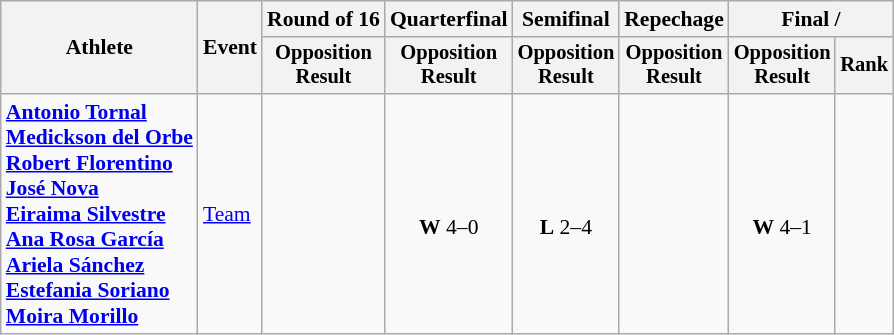<table class=wikitable style=font-size:90%>
<tr>
<th rowspan=2>Athlete</th>
<th rowspan=2>Event</th>
<th>Round of 16</th>
<th>Quarterfinal</th>
<th>Semifinal</th>
<th>Repechage</th>
<th colspan=2>Final / </th>
</tr>
<tr style=font-size:95%>
<th>Opposition<br>Result</th>
<th>Opposition<br>Result</th>
<th>Opposition<br>Result</th>
<th>Opposition<br>Result</th>
<th>Opposition<br>Result</th>
<th>Rank</th>
</tr>
<tr align=center>
<td align=left><strong><a href='#'>Antonio Tornal</a><br><a href='#'>Medickson del Orbe</a><br><a href='#'>Robert Florentino</a><br><a href='#'>José Nova</a><br><a href='#'>Eiraima Silvestre</a><br><a href='#'>Ana Rosa García</a><br><a href='#'>Ariela Sánchez</a><br><a href='#'>Estefania Soriano</a><br><a href='#'>Moira Morillo</a></strong></td>
<td align=left><a href='#'>Team</a></td>
<td></td>
<td><br><strong>W</strong> 4–0</td>
<td><br><strong>L</strong> 2–4</td>
<td></td>
<td><br><strong>W</strong> 4–1</td>
<td></td>
</tr>
</table>
